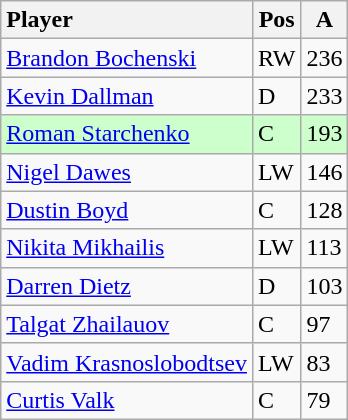<table class="wikitable">
<tr>
<th style="text-align:left;">Player</th>
<th>Pos</th>
<th>A</th>
</tr>
<tr>
<td align="left"><a href='#'>Brandon Bochenski</a></td>
<td>RW</td>
<td>236</td>
</tr>
<tr>
<td align="left"><a href='#'>Kevin Dallman</a></td>
<td>D</td>
<td>233</td>
</tr>
<tr bgcolor="#cfc">
<td align="left"><a href='#'>Roman Starchenko</a></td>
<td>C</td>
<td>193</td>
</tr>
<tr>
<td align="left"><a href='#'>Nigel Dawes</a></td>
<td>LW</td>
<td>146</td>
</tr>
<tr>
<td align="left"><a href='#'>Dustin Boyd</a></td>
<td>C</td>
<td>128</td>
</tr>
<tr>
<td align="left"><a href='#'>Nikita Mikhailis</a></td>
<td>LW</td>
<td>113</td>
</tr>
<tr>
<td align="left"><a href='#'>Darren Dietz</a></td>
<td>D</td>
<td>103</td>
</tr>
<tr>
<td align="left"><a href='#'>Talgat Zhailauov</a></td>
<td>C</td>
<td>97</td>
</tr>
<tr>
<td align="left"><a href='#'>Vadim Krasnoslobodtsev</a></td>
<td>LW</td>
<td>83</td>
</tr>
<tr>
<td align="left"><a href='#'>Curtis Valk</a></td>
<td>C</td>
<td>79</td>
</tr>
</table>
